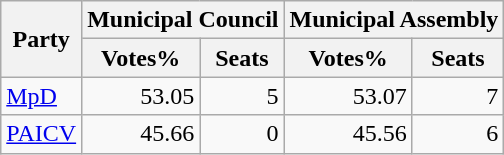<table class="wikitable sortable" style=text-align:right>
<tr>
<th rowspan=2>Party</th>
<th colspan=2>Municipal Council</th>
<th colspan=2>Municipal Assembly</th>
</tr>
<tr>
<th>Votes%</th>
<th>Seats</th>
<th>Votes%</th>
<th>Seats</th>
</tr>
<tr>
<td align=left><a href='#'>MpD</a></td>
<td>53.05</td>
<td>5</td>
<td>53.07</td>
<td>7</td>
</tr>
<tr>
<td align=left><a href='#'>PAICV</a></td>
<td>45.66</td>
<td>0</td>
<td>45.56</td>
<td>6</td>
</tr>
</table>
